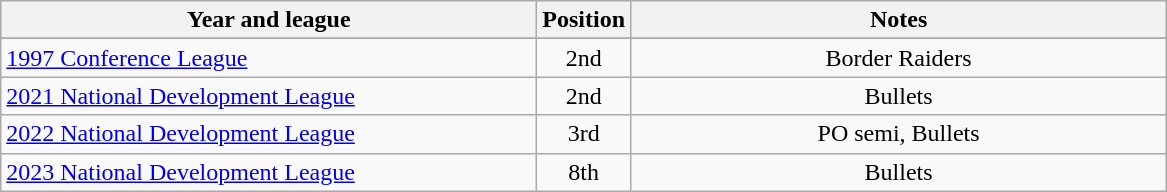<table class="wikitable">
<tr>
<th width=350>Year and league</th>
<th width=50>Position</th>
<th width=350>Notes</th>
</tr>
<tr align=center>
</tr>
<tr align=center>
<td align="left"><a href='#'>1997 Conference League</a></td>
<td>2nd</td>
<td>Border Raiders</td>
</tr>
<tr align=center>
<td align="left"><a href='#'>2021 National Development League</a></td>
<td>2nd</td>
<td>Bullets</td>
</tr>
<tr align=center>
<td align="left"><a href='#'>2022 National Development League</a></td>
<td>3rd</td>
<td>PO semi, Bullets</td>
</tr>
<tr align=center>
<td align="left"><a href='#'>2023 National Development League</a></td>
<td>8th</td>
<td>Bullets</td>
</tr>
</table>
